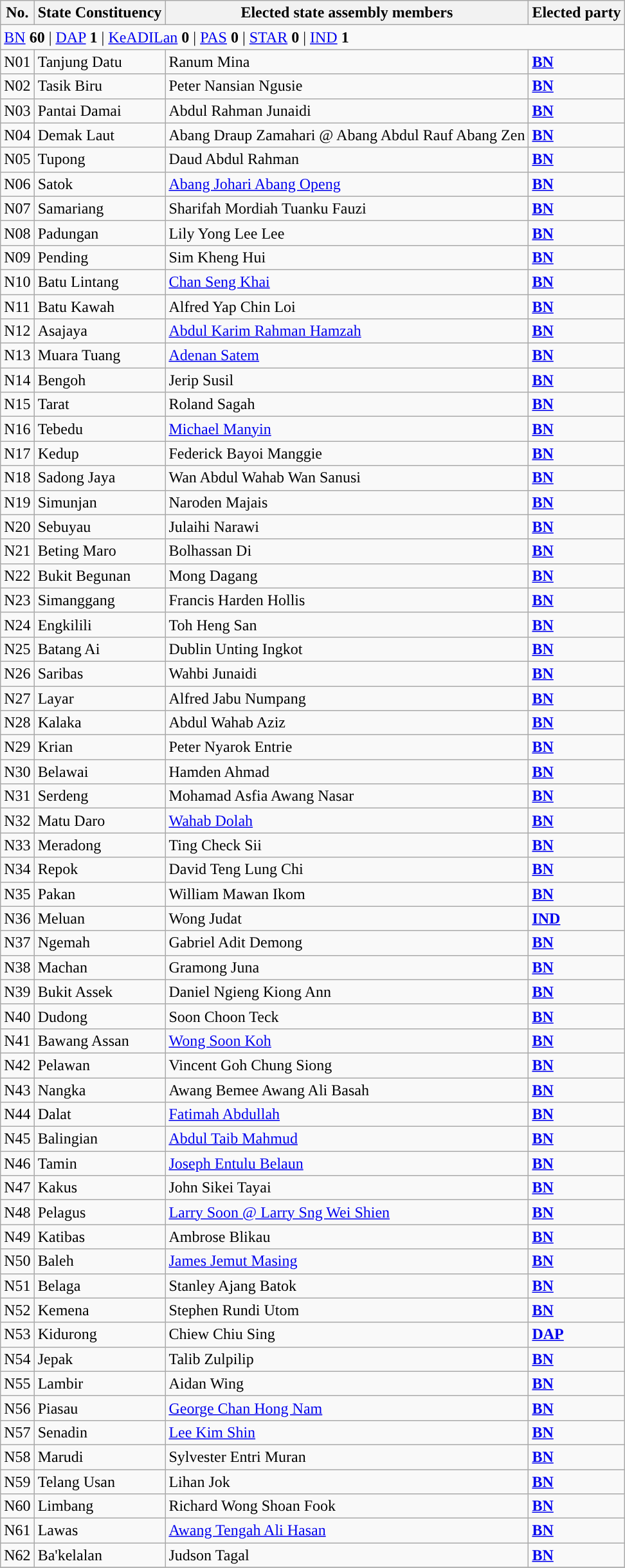<table class="wikitable">
<tr>
<th>No.</th>
<th>State Constituency</th>
<th>Elected state assembly members</th>
<th>Elected party</th>
</tr>
<tr>
<td colspan = "8"><a href='#'>BN</a> <strong>60</strong> | <a href='#'>DAP</a> <strong>1</strong> | <a href='#'>KeADILan</a> <strong>0</strong> | <a href='#'>PAS</a> <strong>0</strong> | <a href='#'>STAR</a> <strong>0</strong> | <a href='#'>IND</a> <strong>1</strong></td>
</tr>
<tr>
<td>N01</td>
<td>Tanjung Datu</td>
<td>Ranum Mina</td>
<td><strong><a href='#'>BN</a></strong></td>
</tr>
<tr>
<td>N02</td>
<td>Tasik Biru</td>
<td>Peter Nansian Ngusie</td>
<td><strong><a href='#'>BN</a></strong></td>
</tr>
<tr>
<td>N03</td>
<td>Pantai Damai</td>
<td>Abdul Rahman Junaidi</td>
<td><strong><a href='#'>BN</a></strong></td>
</tr>
<tr>
<td>N04</td>
<td>Demak Laut</td>
<td>Abang Draup Zamahari @ Abang Abdul Rauf Abang Zen</td>
<td><strong><a href='#'>BN</a></strong></td>
</tr>
<tr>
<td>N05</td>
<td>Tupong</td>
<td>Daud Abdul Rahman</td>
<td><strong><a href='#'>BN</a></strong></td>
</tr>
<tr>
<td>N06</td>
<td>Satok</td>
<td><a href='#'>Abang Johari Abang Openg</a></td>
<td><strong><a href='#'>BN</a></strong></td>
</tr>
<tr>
<td>N07</td>
<td>Samariang</td>
<td>Sharifah Mordiah Tuanku Fauzi</td>
<td><strong><a href='#'>BN</a></strong></td>
</tr>
<tr>
<td>N08</td>
<td>Padungan</td>
<td>Lily Yong Lee Lee</td>
<td><strong><a href='#'>BN</a></strong></td>
</tr>
<tr>
<td>N09</td>
<td>Pending</td>
<td>Sim Kheng Hui</td>
<td><strong><a href='#'>BN</a></strong></td>
</tr>
<tr>
<td>N10</td>
<td>Batu Lintang</td>
<td><a href='#'>Chan Seng Khai</a></td>
<td><strong><a href='#'>BN</a></strong></td>
</tr>
<tr>
<td>N11</td>
<td>Batu Kawah</td>
<td>Alfred Yap Chin Loi</td>
<td><strong><a href='#'>BN</a></strong></td>
</tr>
<tr>
<td>N12</td>
<td>Asajaya</td>
<td><a href='#'>Abdul Karim Rahman Hamzah</a></td>
<td><strong><a href='#'>BN</a></strong></td>
</tr>
<tr>
<td>N13</td>
<td>Muara Tuang</td>
<td><a href='#'>Adenan Satem</a></td>
<td><strong><a href='#'>BN</a></strong></td>
</tr>
<tr>
<td>N14</td>
<td>Bengoh</td>
<td>Jerip Susil</td>
<td><strong><a href='#'>BN</a></strong></td>
</tr>
<tr>
<td>N15</td>
<td>Tarat</td>
<td>Roland Sagah</td>
<td><strong><a href='#'>BN</a></strong></td>
</tr>
<tr>
<td>N16</td>
<td>Tebedu</td>
<td><a href='#'>Michael Manyin</a></td>
<td><strong><a href='#'>BN</a></strong></td>
</tr>
<tr>
<td>N17</td>
<td>Kedup</td>
<td>Federick Bayoi Manggie</td>
<td><strong><a href='#'>BN</a></strong></td>
</tr>
<tr>
<td>N18</td>
<td>Sadong Jaya</td>
<td>Wan Abdul Wahab Wan Sanusi</td>
<td><strong><a href='#'>BN</a></strong></td>
</tr>
<tr>
<td>N19</td>
<td>Simunjan</td>
<td>Naroden Majais</td>
<td><strong><a href='#'>BN</a></strong></td>
</tr>
<tr>
<td>N20</td>
<td>Sebuyau</td>
<td>Julaihi Narawi</td>
<td><strong><a href='#'>BN</a></strong></td>
</tr>
<tr>
<td>N21</td>
<td>Beting Maro</td>
<td>Bolhassan Di</td>
<td><strong><a href='#'>BN</a></strong></td>
</tr>
<tr>
<td>N22</td>
<td>Bukit Begunan</td>
<td>Mong Dagang</td>
<td><strong><a href='#'>BN</a></strong></td>
</tr>
<tr>
<td>N23</td>
<td>Simanggang</td>
<td>Francis Harden Hollis</td>
<td><strong><a href='#'>BN</a></strong></td>
</tr>
<tr>
<td>N24</td>
<td>Engkilili</td>
<td>Toh Heng San</td>
<td><strong><a href='#'>BN</a></strong></td>
</tr>
<tr>
<td>N25</td>
<td>Batang Ai</td>
<td>Dublin Unting Ingkot</td>
<td><strong><a href='#'>BN</a></strong></td>
</tr>
<tr>
<td>N26</td>
<td>Saribas</td>
<td>Wahbi Junaidi</td>
<td><strong><a href='#'>BN</a></strong></td>
</tr>
<tr>
<td>N27</td>
<td>Layar</td>
<td>Alfred Jabu Numpang</td>
<td><strong><a href='#'>BN</a></strong></td>
</tr>
<tr>
<td>N28</td>
<td>Kalaka</td>
<td>Abdul Wahab Aziz</td>
<td><strong><a href='#'>BN</a></strong></td>
</tr>
<tr>
<td>N29</td>
<td>Krian</td>
<td>Peter Nyarok Entrie</td>
<td><strong><a href='#'>BN</a></strong></td>
</tr>
<tr>
<td>N30</td>
<td>Belawai</td>
<td>Hamden Ahmad</td>
<td><strong><a href='#'>BN</a></strong></td>
</tr>
<tr>
<td>N31</td>
<td>Serdeng</td>
<td>Mohamad Asfia Awang Nasar</td>
<td><strong><a href='#'>BN</a></strong></td>
</tr>
<tr>
<td>N32</td>
<td>Matu Daro</td>
<td><a href='#'>Wahab Dolah</a></td>
<td><strong><a href='#'>BN</a></strong></td>
</tr>
<tr>
<td>N33</td>
<td>Meradong</td>
<td>Ting Check Sii</td>
<td><strong><a href='#'>BN</a></strong></td>
</tr>
<tr>
<td>N34</td>
<td>Repok</td>
<td>David Teng Lung Chi</td>
<td><strong><a href='#'>BN</a></strong></td>
</tr>
<tr>
<td>N35</td>
<td>Pakan</td>
<td>William Mawan Ikom</td>
<td><strong><a href='#'>BN</a></strong></td>
</tr>
<tr>
<td>N36</td>
<td>Meluan</td>
<td>Wong Judat</td>
<td><strong><a href='#'>IND</a></strong></td>
</tr>
<tr>
<td>N37</td>
<td>Ngemah</td>
<td>Gabriel Adit Demong</td>
<td><strong><a href='#'>BN</a></strong></td>
</tr>
<tr>
<td>N38</td>
<td>Machan</td>
<td>Gramong Juna</td>
<td><strong><a href='#'>BN</a></strong></td>
</tr>
<tr>
<td>N39</td>
<td>Bukit Assek</td>
<td>Daniel Ngieng Kiong Ann</td>
<td><strong><a href='#'>BN</a></strong></td>
</tr>
<tr>
<td>N40</td>
<td>Dudong</td>
<td>Soon Choon Teck</td>
<td><strong><a href='#'>BN</a></strong></td>
</tr>
<tr>
<td>N41</td>
<td>Bawang Assan</td>
<td><a href='#'>Wong Soon Koh</a></td>
<td><strong><a href='#'>BN</a></strong></td>
</tr>
<tr>
<td>N42</td>
<td>Pelawan</td>
<td>Vincent Goh Chung Siong</td>
<td><strong><a href='#'>BN</a></strong></td>
</tr>
<tr>
<td>N43</td>
<td>Nangka</td>
<td>Awang Bemee Awang Ali Basah</td>
<td><strong><a href='#'>BN</a></strong></td>
</tr>
<tr>
<td>N44</td>
<td>Dalat</td>
<td><a href='#'>Fatimah Abdullah</a></td>
<td><strong><a href='#'>BN</a></strong></td>
</tr>
<tr>
<td>N45</td>
<td>Balingian</td>
<td><a href='#'>Abdul Taib Mahmud</a></td>
<td><strong><a href='#'>BN</a></strong></td>
</tr>
<tr>
<td>N46</td>
<td>Tamin</td>
<td><a href='#'>Joseph Entulu Belaun</a></td>
<td><strong><a href='#'>BN</a></strong></td>
</tr>
<tr>
<td>N47</td>
<td>Kakus</td>
<td>John Sikei Tayai</td>
<td><strong><a href='#'>BN</a></strong></td>
</tr>
<tr>
<td>N48</td>
<td>Pelagus</td>
<td><a href='#'>Larry Soon @ Larry Sng Wei Shien</a></td>
<td><strong><a href='#'>BN</a></strong></td>
</tr>
<tr>
<td>N49</td>
<td>Katibas</td>
<td>Ambrose Blikau</td>
<td><strong><a href='#'>BN</a></strong></td>
</tr>
<tr>
<td>N50</td>
<td>Baleh</td>
<td><a href='#'>James Jemut Masing</a></td>
<td><strong><a href='#'>BN</a></strong></td>
</tr>
<tr>
<td>N51</td>
<td>Belaga</td>
<td>Stanley Ajang Batok</td>
<td><strong><a href='#'>BN</a></strong></td>
</tr>
<tr>
<td>N52</td>
<td>Kemena</td>
<td>Stephen Rundi Utom</td>
<td><strong><a href='#'>BN</a></strong></td>
</tr>
<tr>
<td>N53</td>
<td>Kidurong</td>
<td>Chiew Chiu Sing</td>
<td><strong><a href='#'>DAP</a></strong></td>
</tr>
<tr>
<td>N54</td>
<td>Jepak</td>
<td>Talib Zulpilip</td>
<td><strong><a href='#'>BN</a></strong></td>
</tr>
<tr>
<td>N55</td>
<td>Lambir</td>
<td>Aidan Wing</td>
<td><strong><a href='#'>BN</a></strong></td>
</tr>
<tr>
<td>N56</td>
<td>Piasau</td>
<td><a href='#'>George Chan Hong Nam</a></td>
<td><strong><a href='#'>BN</a></strong></td>
</tr>
<tr>
<td>N57</td>
<td>Senadin</td>
<td><a href='#'>Lee Kim Shin</a></td>
<td><strong><a href='#'>BN</a></strong></td>
</tr>
<tr>
<td>N58</td>
<td>Marudi</td>
<td>Sylvester Entri Muran</td>
<td><strong><a href='#'>BN</a></strong></td>
</tr>
<tr>
<td>N59</td>
<td>Telang Usan</td>
<td>Lihan Jok</td>
<td><strong><a href='#'>BN</a></strong></td>
</tr>
<tr>
<td>N60</td>
<td>Limbang</td>
<td>Richard Wong Shoan Fook</td>
<td><strong><a href='#'>BN</a></strong></td>
</tr>
<tr>
<td>N61</td>
<td>Lawas</td>
<td><a href='#'>Awang Tengah Ali Hasan</a></td>
<td><strong><a href='#'>BN</a></strong></td>
</tr>
<tr>
<td>N62</td>
<td>Ba'kelalan</td>
<td>Judson Tagal</td>
<td><strong><a href='#'>BN</a></strong></td>
</tr>
<tr>
</tr>
</table>
